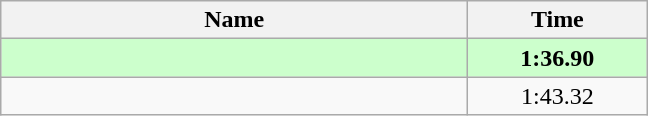<table class="wikitable" style="text-align:center;">
<tr>
<th style="width:19em">Name</th>
<th style="width:7em">Time</th>
</tr>
<tr bgcolor=ccffcc>
<td align=left><strong></strong></td>
<td><strong>1:36.90</strong></td>
</tr>
<tr>
<td align=left></td>
<td>1:43.32</td>
</tr>
</table>
